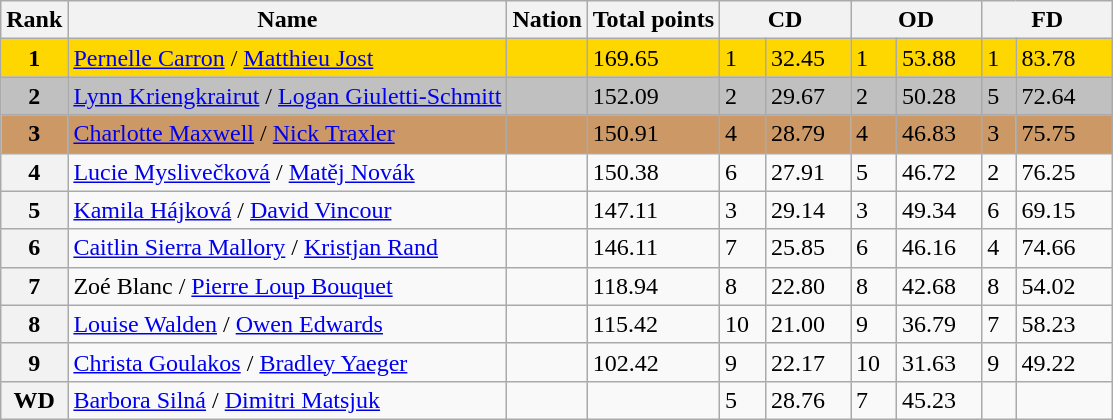<table class="wikitable">
<tr>
<th>Rank</th>
<th>Name</th>
<th>Nation</th>
<th>Total points</th>
<th colspan="2" width="80px">CD</th>
<th colspan="2" width="80px">OD</th>
<th colspan="2" width="80px">FD</th>
</tr>
<tr bgcolor="gold">
<td align="center"><strong>1</strong></td>
<td><a href='#'>Pernelle Carron</a> / <a href='#'>Matthieu Jost</a></td>
<td></td>
<td>169.65</td>
<td>1</td>
<td>32.45</td>
<td>1</td>
<td>53.88</td>
<td>1</td>
<td>83.78</td>
</tr>
<tr bgcolor="silver">
<td align="center"><strong>2</strong></td>
<td><a href='#'>Lynn Kriengkrairut</a> / <a href='#'>Logan Giuletti-Schmitt</a></td>
<td></td>
<td>152.09</td>
<td>2</td>
<td>29.67</td>
<td>2</td>
<td>50.28</td>
<td>5</td>
<td>72.64</td>
</tr>
<tr bgcolor="cc9966">
<td align="center"><strong>3</strong></td>
<td><a href='#'>Charlotte Maxwell</a> / <a href='#'>Nick Traxler</a></td>
<td></td>
<td>150.91</td>
<td>4</td>
<td>28.79</td>
<td>4</td>
<td>46.83</td>
<td>3</td>
<td>75.75</td>
</tr>
<tr>
<th>4</th>
<td><a href='#'>Lucie Myslivečková</a> / <a href='#'>Matěj Novák</a></td>
<td></td>
<td>150.38</td>
<td>6</td>
<td>27.91</td>
<td>5</td>
<td>46.72</td>
<td>2</td>
<td>76.25</td>
</tr>
<tr>
<th>5</th>
<td><a href='#'>Kamila Hájková</a> / <a href='#'>David Vincour</a></td>
<td></td>
<td>147.11</td>
<td>3</td>
<td>29.14</td>
<td>3</td>
<td>49.34</td>
<td>6</td>
<td>69.15</td>
</tr>
<tr>
<th>6</th>
<td><a href='#'>Caitlin Sierra Mallory</a> / <a href='#'>Kristjan Rand</a></td>
<td></td>
<td>146.11</td>
<td>7</td>
<td>25.85</td>
<td>6</td>
<td>46.16</td>
<td>4</td>
<td>74.66</td>
</tr>
<tr>
<th>7</th>
<td>Zoé Blanc / <a href='#'>Pierre Loup Bouquet</a></td>
<td></td>
<td>118.94</td>
<td>8</td>
<td>22.80</td>
<td>8</td>
<td>42.68</td>
<td>8</td>
<td>54.02</td>
</tr>
<tr>
<th>8</th>
<td><a href='#'>Louise Walden</a> / <a href='#'>Owen Edwards</a></td>
<td></td>
<td>115.42</td>
<td>10</td>
<td>21.00</td>
<td>9</td>
<td>36.79</td>
<td>7</td>
<td>58.23</td>
</tr>
<tr>
<th>9</th>
<td><a href='#'>Christa Goulakos</a> / <a href='#'>Bradley Yaeger</a></td>
<td></td>
<td>102.42</td>
<td>9</td>
<td>22.17</td>
<td>10</td>
<td>31.63</td>
<td>9</td>
<td>49.22</td>
</tr>
<tr>
<th>WD</th>
<td><a href='#'>Barbora Silná</a> / <a href='#'>Dimitri Matsjuk</a></td>
<td></td>
<td></td>
<td>5</td>
<td>28.76</td>
<td>7</td>
<td>45.23</td>
<td></td>
<td></td>
</tr>
</table>
